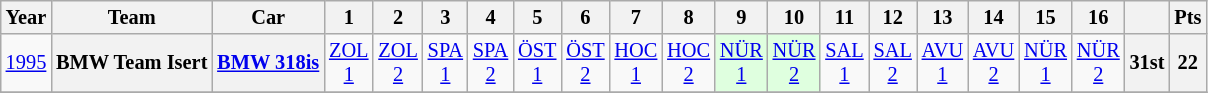<table class="wikitable" style="text-align:center; font-size:85%">
<tr>
<th>Year</th>
<th>Team</th>
<th>Car</th>
<th>1</th>
<th>2</th>
<th>3</th>
<th>4</th>
<th>5</th>
<th>6</th>
<th>7</th>
<th>8</th>
<th>9</th>
<th>10</th>
<th>11</th>
<th>12</th>
<th>13</th>
<th>14</th>
<th>15</th>
<th>16</th>
<th></th>
<th>Pts</th>
</tr>
<tr>
<td><a href='#'>1995</a></td>
<th nowrap>BMW Team Isert</th>
<th nowrap><a href='#'>BMW 318is</a></th>
<td><a href='#'>ZOL<br>1</a></td>
<td><a href='#'>ZOL<br>2</a></td>
<td><a href='#'>SPA<br>1</a></td>
<td><a href='#'>SPA<br>2</a></td>
<td><a href='#'>ÖST<br>1</a></td>
<td><a href='#'>ÖST<br>2</a></td>
<td><a href='#'>HOC<br>1</a></td>
<td><a href='#'>HOC<br>2</a></td>
<td style="background:#DFFFDF;"><a href='#'>NÜR<br>1</a><br></td>
<td style="background:#DFFFDF;"><a href='#'>NÜR<br>2</a><br></td>
<td><a href='#'>SAL<br>1</a></td>
<td><a href='#'>SAL<br>2</a></td>
<td><a href='#'>AVU<br>1</a></td>
<td><a href='#'>AVU<br>2</a></td>
<td><a href='#'>NÜR<br>1</a></td>
<td><a href='#'>NÜR<br>2</a></td>
<th>31st</th>
<th>22</th>
</tr>
<tr>
</tr>
</table>
